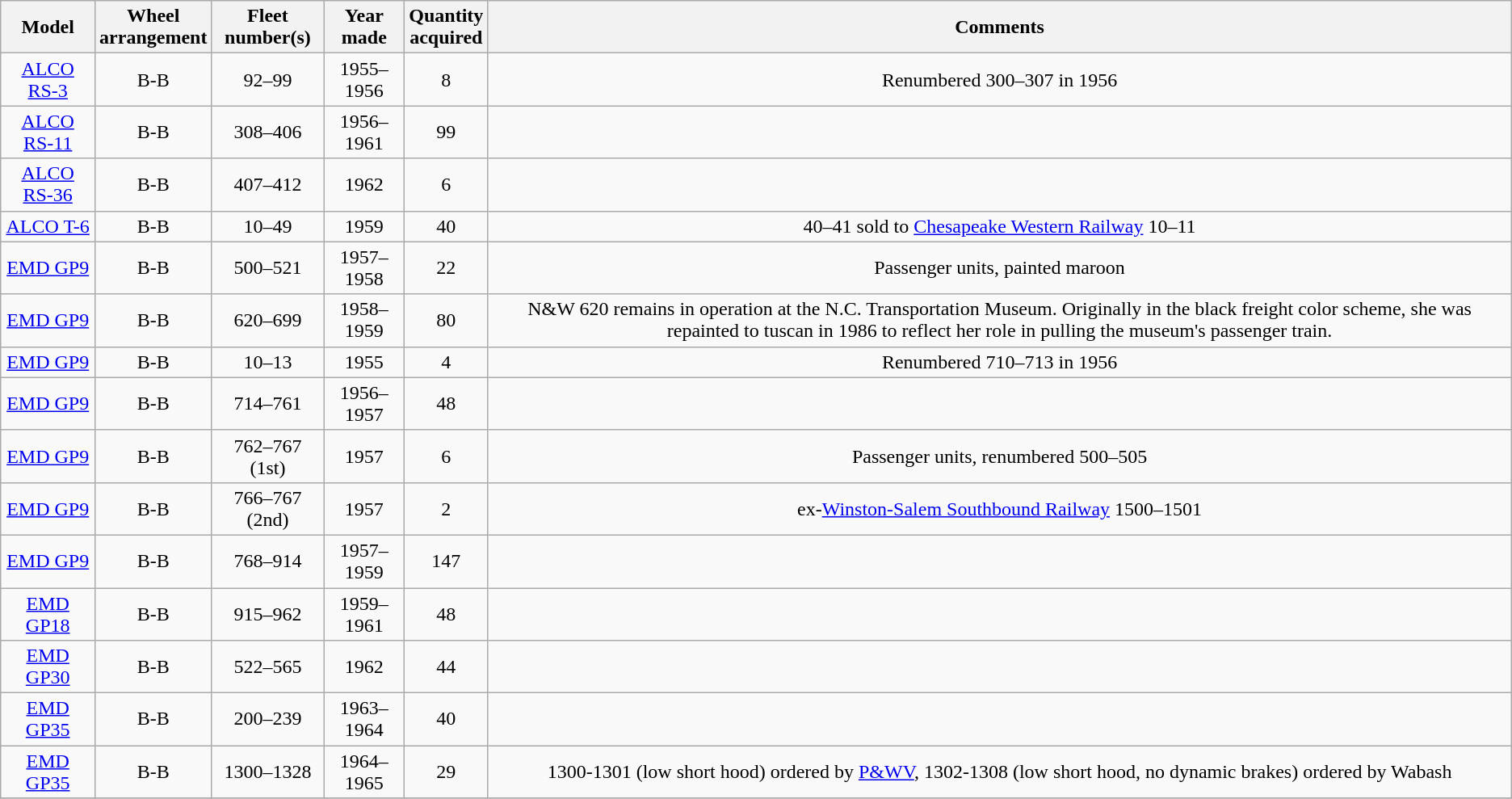<table class="wikitable" style="text-align:center">
<tr>
<th>Model</th>
<th>Wheel<br>arrangement</th>
<th>Fleet<br>number(s)</th>
<th>Year<br>made</th>
<th>Quantity<br>acquired</th>
<th>Comments</th>
</tr>
<tr>
<td><a href='#'>ALCO RS-3</a></td>
<td>B-B</td>
<td>92–99</td>
<td>1955–1956</td>
<td>8</td>
<td>Renumbered 300–307 in 1956</td>
</tr>
<tr>
<td><a href='#'>ALCO RS-11</a></td>
<td>B-B</td>
<td>308–406</td>
<td>1956–1961</td>
<td>99</td>
<td></td>
</tr>
<tr>
<td><a href='#'>ALCO RS-36</a></td>
<td>B-B</td>
<td>407–412</td>
<td>1962</td>
<td>6</td>
<td></td>
</tr>
<tr>
<td><a href='#'>ALCO T-6</a></td>
<td>B-B</td>
<td>10–49</td>
<td>1959</td>
<td>40</td>
<td>40–41 sold to <a href='#'>Chesapeake Western Railway</a> 10–11</td>
</tr>
<tr>
<td><a href='#'>EMD GP9</a></td>
<td>B-B</td>
<td>500–521</td>
<td>1957–1958</td>
<td>22</td>
<td>Passenger units, painted maroon</td>
</tr>
<tr>
<td><a href='#'>EMD GP9</a></td>
<td>B-B</td>
<td>620–699</td>
<td>1958–1959</td>
<td>80</td>
<td>N&W 620 remains in operation at the N.C. Transportation Museum.  Originally in the black freight color scheme, she was repainted to tuscan in 1986 to reflect her role in pulling the museum's passenger train.</td>
</tr>
<tr>
<td><a href='#'>EMD GP9</a></td>
<td>B-B</td>
<td>10–13</td>
<td>1955</td>
<td>4</td>
<td>Renumbered 710–713 in 1956</td>
</tr>
<tr>
<td><a href='#'>EMD GP9</a></td>
<td>B-B</td>
<td>714–761</td>
<td>1956–1957</td>
<td>48</td>
<td></td>
</tr>
<tr>
<td><a href='#'>EMD GP9</a></td>
<td>B-B</td>
<td>762–767 (1st)</td>
<td>1957</td>
<td>6</td>
<td>Passenger units, renumbered 500–505</td>
</tr>
<tr>
<td><a href='#'>EMD GP9</a></td>
<td>B-B</td>
<td>766–767 (2nd)</td>
<td>1957</td>
<td>2</td>
<td>ex-<a href='#'>Winston-Salem Southbound Railway</a> 1500–1501</td>
</tr>
<tr>
<td><a href='#'>EMD GP9</a></td>
<td>B-B</td>
<td>768–914</td>
<td>1957–1959</td>
<td>147</td>
<td></td>
</tr>
<tr>
<td><a href='#'>EMD GP18</a></td>
<td>B-B</td>
<td>915–962</td>
<td>1959–1961</td>
<td>48</td>
<td></td>
</tr>
<tr>
<td><a href='#'>EMD GP30</a></td>
<td>B-B</td>
<td>522–565</td>
<td>1962</td>
<td>44</td>
<td></td>
</tr>
<tr>
<td><a href='#'>EMD GP35</a></td>
<td>B-B</td>
<td>200–239</td>
<td>1963–1964</td>
<td>40</td>
<td></td>
</tr>
<tr>
<td><a href='#'>EMD GP35</a></td>
<td>B-B</td>
<td>1300–1328</td>
<td>1964–1965</td>
<td>29</td>
<td>1300-1301 (low short hood) ordered by <a href='#'>P&WV</a>, 1302-1308 (low short hood, no dynamic brakes) ordered by Wabash</td>
</tr>
<tr>
</tr>
</table>
